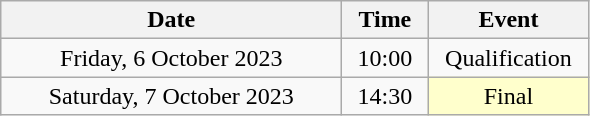<table class = "wikitable" style="text-align:center;">
<tr>
<th width=220>Date</th>
<th width=50>Time</th>
<th width=100>Event</th>
</tr>
<tr>
<td>Friday, 6 October 2023</td>
<td>10:00</td>
<td>Qualification</td>
</tr>
<tr>
<td>Saturday, 7 October 2023</td>
<td>14:30</td>
<td bgcolor=ffffcc>Final</td>
</tr>
</table>
